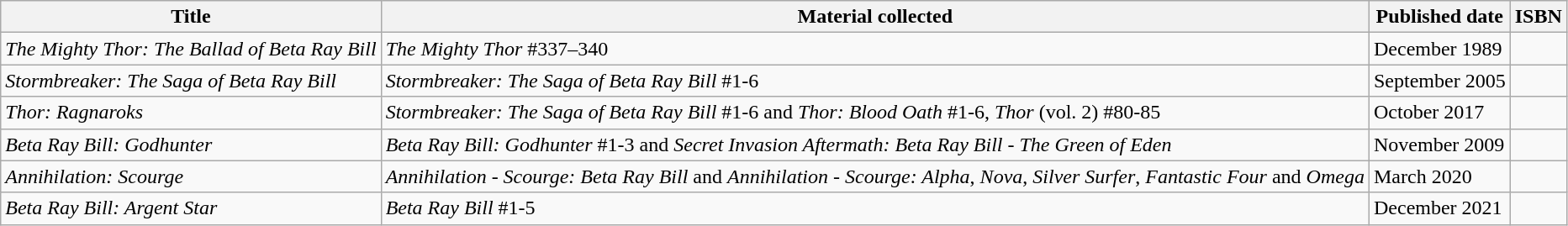<table class="wikitable">
<tr>
<th>Title</th>
<th>Material collected</th>
<th>Published date</th>
<th>ISBN</th>
</tr>
<tr>
<td><em>The Mighty Thor: The Ballad of Beta Ray Bill</em></td>
<td><em>The Mighty Thor</em> #337–340</td>
<td>December 1989</td>
<td></td>
</tr>
<tr>
<td><em>Stormbreaker: The Saga of Beta Ray Bill</em></td>
<td><em>Stormbreaker: The Saga of Beta Ray Bill</em> #1-6</td>
<td>September 2005</td>
<td></td>
</tr>
<tr>
<td><em>Thor: Ragnaroks</em></td>
<td><em>Stormbreaker: The Saga of Beta Ray Bill</em> #1-6 and <em>Thor: Blood Oath</em> #1-6, <em>Thor</em> (vol. 2) #80-85</td>
<td>October 2017</td>
<td></td>
</tr>
<tr>
<td><em>Beta Ray Bill: Godhunter</em></td>
<td><em>Beta Ray Bill: Godhunter</em> #1-3 and <em>Secret Invasion Aftermath: Beta Ray Bill - The Green of Eden</em></td>
<td>November 2009</td>
<td></td>
</tr>
<tr>
<td><em>Annihilation: Scourge</em></td>
<td><em>Annihilation - Scourge: Beta Ray Bill</em> and <em>Annihilation - Scourge: Alpha</em>, <em>Nova</em>, <em>Silver Surfer</em>, <em>Fantastic Four</em> and <em>Omega</em></td>
<td>March 2020</td>
<td></td>
</tr>
<tr>
<td><em>Beta Ray Bill: Argent Star</em></td>
<td><em>Beta Ray Bill</em>  #1-5</td>
<td>December 2021</td>
<td></td>
</tr>
</table>
